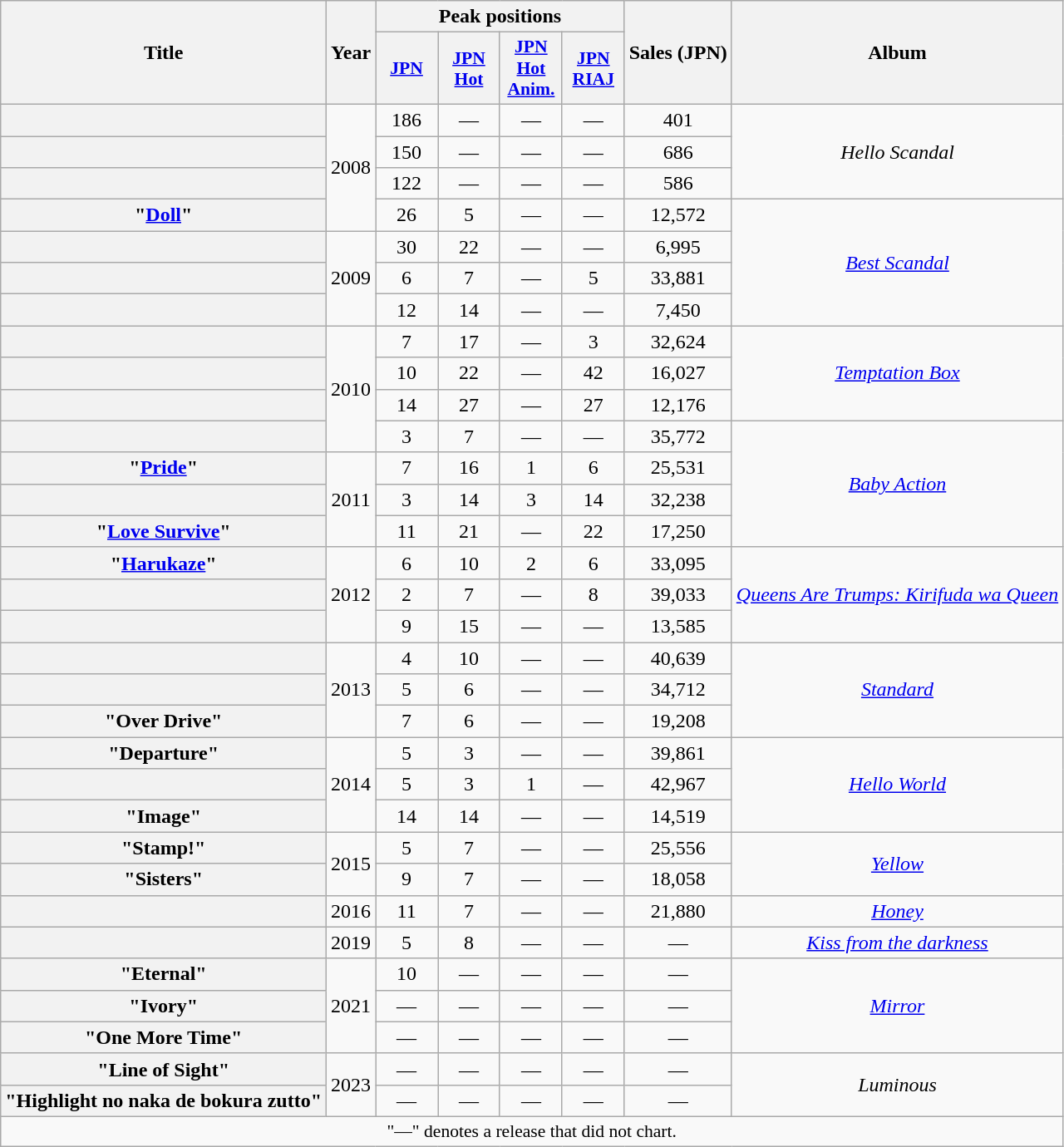<table class="wikitable plainrowheaders" style="text-align:center;">
<tr>
<th scope="col" rowspan="2">Title</th>
<th scope="col" rowspan="2">Year</th>
<th scope="col" colspan="4">Peak positions</th>
<th rowspan="2">Sales (JPN)</th>
<th scope="col" rowspan="2">Album</th>
</tr>
<tr>
<th scope="col" style="width:3em;font-size:90%"><a href='#'>JPN</a><br></th>
<th scope="col" style="width:3em;font-size:90%"><a href='#'>JPN Hot</a><br></th>
<th scope="col" style="width:3em;font-size:90%"><a href='#'>JPN Hot Anim.</a><br></th>
<th scope="col" style="width:3em;font-size:90%"><a href='#'>JPN RIAJ</a><br></th>
</tr>
<tr>
<th scope="row"></th>
<td style="text-align:center;" rowspan="4">2008</td>
<td style="text-align:center;">186</td>
<td style="text-align:center;">—</td>
<td style="text-align:center;">—</td>
<td style="text-align:center;">—</td>
<td style="text-align:center;">401</td>
<td rowspan="3" style="text-align:center;"><em>Hello Scandal</em></td>
</tr>
<tr>
<th scope="row"></th>
<td style="text-align:center;">150</td>
<td style="text-align:center;">—</td>
<td style="text-align:center;">—</td>
<td style="text-align:center;">—</td>
<td style="text-align:center;">686</td>
</tr>
<tr>
<th scope="row"></th>
<td style="text-align:center;">122</td>
<td style="text-align:center;">—</td>
<td style="text-align:center;">—</td>
<td style="text-align:center;">—</td>
<td style="text-align:center;">586</td>
</tr>
<tr>
<th scope="row">"<a href='#'>Doll</a>"</th>
<td style="text-align:center;">26</td>
<td style="text-align:center;">5</td>
<td style="text-align:center;">—</td>
<td style="text-align:center;">—</td>
<td style="text-align:center;">12,572</td>
<td rowspan="4" style="text-align:center;"><em><a href='#'>Best Scandal</a></em></td>
</tr>
<tr>
<th scope="row"></th>
<td style="text-align:center;" rowspan="3">2009</td>
<td style="text-align:center;">30</td>
<td style="text-align:center;">22</td>
<td style="text-align:center;">—</td>
<td style="text-align:center;">—</td>
<td style="text-align:center;">6,995</td>
</tr>
<tr>
<th scope="row"></th>
<td style="text-align:center;">6</td>
<td style="text-align:center;">7</td>
<td style="text-align:center;">—</td>
<td style="text-align:center;">5</td>
<td style="text-align:center;">33,881</td>
</tr>
<tr>
<th scope="row"></th>
<td style="text-align:center;">12</td>
<td style="text-align:center;">14</td>
<td style="text-align:center;">—</td>
<td style="text-align:center;">—</td>
<td style="text-align:center;">7,450</td>
</tr>
<tr>
<th scope="row"></th>
<td style="text-align:center;" rowspan="4">2010</td>
<td style="text-align:center;">7</td>
<td style="text-align:center;">17</td>
<td style="text-align:center;">—</td>
<td style="text-align:center;">3</td>
<td style="text-align:center;">32,624</td>
<td rowspan="3" style="text-align:center;"><em><a href='#'>Temptation Box</a></em></td>
</tr>
<tr>
<th scope="row"></th>
<td style="text-align:center;">10</td>
<td style="text-align:center;">22</td>
<td style="text-align:center;">—</td>
<td style="text-align:center;">42</td>
<td style="text-align:center;">16,027</td>
</tr>
<tr>
<th scope="row"></th>
<td style="text-align:center;">14</td>
<td style="text-align:center;">27</td>
<td style="text-align:center;">—</td>
<td style="text-align:center;">27</td>
<td style="text-align:center;">12,176</td>
</tr>
<tr>
<th scope="row"></th>
<td style="text-align:center;">3</td>
<td style="text-align:center;">7</td>
<td style="text-align:center;">—</td>
<td style="text-align:center;">—</td>
<td style="text-align:center;">35,772</td>
<td rowspan="4" style="text-align:center;"><em><a href='#'>Baby Action</a></em></td>
</tr>
<tr>
<th scope="row">"<a href='#'>Pride</a>"</th>
<td style="text-align:center;" rowspan="3">2011</td>
<td style="text-align:center;">7</td>
<td style="text-align:center;">16</td>
<td style="text-align:center;">1</td>
<td style="text-align:center;">6</td>
<td style="text-align:center;">25,531</td>
</tr>
<tr>
<th scope="row"></th>
<td style="text-align:center;">3</td>
<td style="text-align:center;">14</td>
<td style="text-align:center;">3</td>
<td style="text-align:center;">14</td>
<td style="text-align:center;">32,238</td>
</tr>
<tr>
<th scope="row">"<a href='#'>Love Survive</a>"</th>
<td style="text-align:center;">11</td>
<td style="text-align:center;">21</td>
<td style="text-align:center;">—</td>
<td style="text-align:center;">22</td>
<td style="text-align:center;">17,250</td>
</tr>
<tr>
<th scope="row">"<a href='#'>Harukaze</a>"</th>
<td style="text-align:center;" rowspan="3">2012</td>
<td style="text-align:center;">6</td>
<td style="text-align:center;">10</td>
<td style="text-align:center;">2</td>
<td style="text-align:center;">6</td>
<td style="text-align:center;">33,095</td>
<td rowspan="3" style="text-align:center;"><em><a href='#'>Queens Are Trumps: Kirifuda wa Queen</a></em></td>
</tr>
<tr>
<th scope="row"></th>
<td style="text-align:center;">2</td>
<td style="text-align:center;">7</td>
<td style="text-align:center;">—</td>
<td style="text-align:center;">8</td>
<td style="text-align:center;">39,033</td>
</tr>
<tr>
<th scope="row"></th>
<td style="text-align:center;">9</td>
<td style="text-align:center;">15</td>
<td style="text-align:center;">—</td>
<td style="text-align:center;">—</td>
<td style="text-align:center;">13,585</td>
</tr>
<tr>
<th scope="row"></th>
<td style="text-align:center;" rowspan="3">2013</td>
<td style="text-align:center;">4</td>
<td style="text-align:center;">10</td>
<td style="text-align:center;">—</td>
<td style="text-align:center;">—</td>
<td style="text-align:center;">40,639</td>
<td rowspan="3" style="text-align:center;"><em><a href='#'>Standard</a></em></td>
</tr>
<tr>
<th scope="row"></th>
<td style="text-align:center;">5</td>
<td style="text-align:center;">6</td>
<td style="text-align:center;">—</td>
<td style="text-align:center;">—</td>
<td style="text-align:center;">34,712</td>
</tr>
<tr>
<th scope="row">"Over Drive"</th>
<td style="text-align:center;">7</td>
<td style="text-align:center;">6</td>
<td style="text-align:center;">—</td>
<td style="text-align:center;">—</td>
<td style="text-align:center;">19,208</td>
</tr>
<tr>
<th scope="row">"Departure"</th>
<td style="text-align:center;" rowspan="3">2014</td>
<td style="text-align:center;">5</td>
<td style="text-align:center;">3</td>
<td style="text-align:center;">—</td>
<td style="text-align:center;">—</td>
<td style="text-align:center;">39,861</td>
<td rowspan="3" style="text-align:center;"><em><a href='#'>Hello World</a></em></td>
</tr>
<tr>
<th scope="row"></th>
<td style="text-align:center;">5</td>
<td style="text-align:center;">3</td>
<td style="text-align:center;">1</td>
<td style="text-align:center;">—</td>
<td style="text-align:center;">42,967</td>
</tr>
<tr>
<th scope="row">"Image"</th>
<td style="text-align:center;">14</td>
<td style="text-align:center;">14</td>
<td style="text-align:center;">—</td>
<td style="text-align:center;">—</td>
<td style="text-align:center;">14,519</td>
</tr>
<tr>
<th scope="row">"Stamp!"</th>
<td rowspan="2" style="text-align:center;">2015</td>
<td style="text-align:center;">5</td>
<td style="text-align:center;">7</td>
<td style="text-align:center;">—</td>
<td style="text-align:center;">—</td>
<td style="text-align:center;">25,556</td>
<td rowspan="2" style="text-align:center;"><em><a href='#'>Yellow</a></em></td>
</tr>
<tr>
<th scope="row">"Sisters"</th>
<td style="text-align:center;">9</td>
<td style="text-align:center;">7</td>
<td style="text-align:center;">—</td>
<td style="text-align:center;">—</td>
<td style="text-align:center;">18,058</td>
</tr>
<tr>
<th scope="row"></th>
<td style="text-align:center;">2016</td>
<td style="text-align:center;">11</td>
<td style="text-align:center;">7</td>
<td style="text-align:center;">—</td>
<td style="text-align:center;">—</td>
<td style="text-align:center;">21,880</td>
<td style="text-align:center;"><em><a href='#'>Honey</a></em></td>
</tr>
<tr>
<th scope="row"></th>
<td style="text-align:center;">2019</td>
<td style="text-align:center;">5</td>
<td style="text-align:center;">8</td>
<td style="text-align:center;">—</td>
<td style="text-align:center;">—</td>
<td style="text-align:center;">—</td>
<td style="text-align:center;"><em><a href='#'>Kiss from the darkness</a></em></td>
</tr>
<tr>
<th scope="row">"Eternal"</th>
<td rowspan="3" style="text-align:center;">2021</td>
<td style="text-align:center;">10</td>
<td style="text-align:center;">—</td>
<td style="text-align:center;">—</td>
<td style="text-align:center;">—</td>
<td style="text-align:center;">—</td>
<td rowspan="3" style="text-align:center;"><em><a href='#'>Mirror</a></em></td>
</tr>
<tr>
<th scope="row">"Ivory"</th>
<td style="text-align:center;">—</td>
<td style="text-align:center;">—</td>
<td style="text-align:center;">—</td>
<td style="text-align:center;">—</td>
<td style="text-align:center;">—</td>
</tr>
<tr>
<th scope="row">"One More Time"</th>
<td style="text-align:center;">—</td>
<td style="text-align:center;">—</td>
<td style="text-align:center;">—</td>
<td style="text-align:center;">—</td>
<td style="text-align:center;">—</td>
</tr>
<tr>
<th scope="row">"Line of Sight"</th>
<td rowspan="2" style="text-align:center;">2023</td>
<td style="text-align:center;">—</td>
<td style="text-align:center;">—</td>
<td style="text-align:center;">—</td>
<td style="text-align:center;">—</td>
<td style="text-align:center;">—</td>
<td rowspan="2" style="text-align:center;"><em>Luminous</em></td>
</tr>
<tr>
<th scope="row">"Highlight no naka de bokura zutto"</th>
<td style="text-align:center;">—</td>
<td style="text-align:center;">—</td>
<td style="text-align:center;">—</td>
<td style="text-align:center;">—</td>
<td style="text-align:center;">—</td>
</tr>
<tr>
<td colspan="8" style="text-align:center; font-size:90%;">"—" denotes a release that did not chart.</td>
</tr>
</table>
